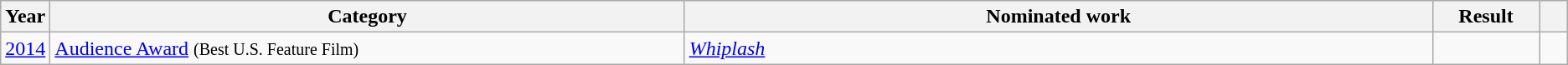<table class=wikitable>
<tr>
<th scope="col" style="width:1em;">Year</th>
<th scope="col" style="width:33em;">Category</th>
<th scope="col" style="width:39em;">Nominated work</th>
<th scope="col" style="width:5em;">Result</th>
<th scope="col" style="width:1em;"></th>
</tr>
<tr>
<td><a href='#'>2014</a></td>
<td><a href='#'>Audience Award</a> <small>(Best U.S. Feature Film)</small></td>
<td><em><a href='#'>Whiplash</a></em></td>
<td></td>
<td></td>
</tr>
</table>
